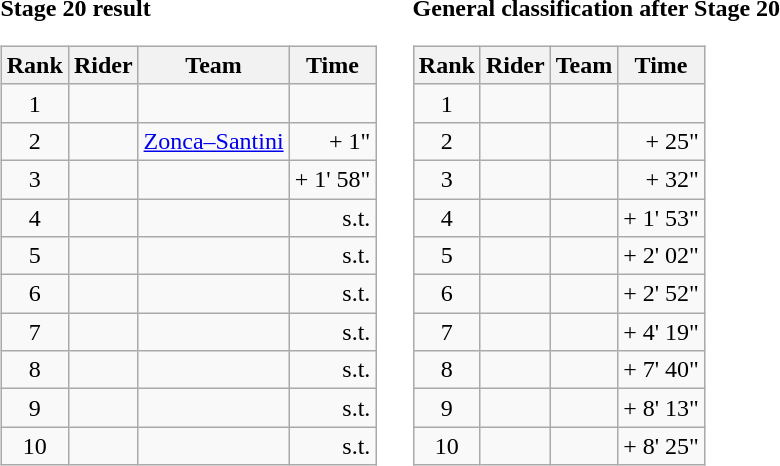<table>
<tr>
<td><strong>Stage 20 result</strong><br><table class="wikitable">
<tr>
<th scope="col">Rank</th>
<th scope="col">Rider</th>
<th scope="col">Team</th>
<th scope="col">Time</th>
</tr>
<tr>
<td style="text-align:center;">1</td>
<td></td>
<td></td>
<td style="text-align:right;"></td>
</tr>
<tr>
<td style="text-align:center;">2</td>
<td></td>
<td><a href='#'>Zonca–Santini</a></td>
<td style="text-align:right;">+ 1"</td>
</tr>
<tr>
<td style="text-align:center;">3</td>
<td></td>
<td></td>
<td style="text-align:right;">+ 1' 58"</td>
</tr>
<tr>
<td style="text-align:center;">4</td>
<td></td>
<td></td>
<td style="text-align:right;">s.t.</td>
</tr>
<tr>
<td style="text-align:center;">5</td>
<td></td>
<td></td>
<td style="text-align:right;">s.t.</td>
</tr>
<tr>
<td style="text-align:center;">6</td>
<td></td>
<td></td>
<td style="text-align:right;">s.t.</td>
</tr>
<tr>
<td style="text-align:center;">7</td>
<td></td>
<td></td>
<td style="text-align:right;">s.t.</td>
</tr>
<tr>
<td style="text-align:center;">8</td>
<td></td>
<td></td>
<td style="text-align:right;">s.t.</td>
</tr>
<tr>
<td style="text-align:center;">9</td>
<td></td>
<td></td>
<td style="text-align:right;">s.t.</td>
</tr>
<tr>
<td style="text-align:center;">10</td>
<td></td>
<td></td>
<td style="text-align:right;">s.t.</td>
</tr>
</table>
</td>
<td></td>
<td><strong>General classification after Stage 20</strong><br><table class="wikitable">
<tr>
<th scope="col">Rank</th>
<th scope="col">Rider</th>
<th scope="col">Team</th>
<th scope="col">Time</th>
</tr>
<tr>
<td style="text-align:center;">1</td>
<td></td>
<td></td>
<td style="text-align:right;"></td>
</tr>
<tr>
<td style="text-align:center;">2</td>
<td></td>
<td></td>
<td style="text-align:right;">+ 25"</td>
</tr>
<tr>
<td style="text-align:center;">3</td>
<td></td>
<td></td>
<td style="text-align:right;">+ 32"</td>
</tr>
<tr>
<td style="text-align:center;">4</td>
<td></td>
<td></td>
<td style="text-align:right;">+ 1' 53"</td>
</tr>
<tr>
<td style="text-align:center;">5</td>
<td></td>
<td></td>
<td style="text-align:right;">+ 2' 02"</td>
</tr>
<tr>
<td style="text-align:center;">6</td>
<td></td>
<td></td>
<td style="text-align:right;">+ 2' 52"</td>
</tr>
<tr>
<td style="text-align:center;">7</td>
<td></td>
<td></td>
<td style="text-align:right;">+ 4' 19"</td>
</tr>
<tr>
<td style="text-align:center;">8</td>
<td></td>
<td></td>
<td style="text-align:right;">+ 7' 40"</td>
</tr>
<tr>
<td style="text-align:center;">9</td>
<td></td>
<td></td>
<td style="text-align:right;">+ 8' 13"</td>
</tr>
<tr>
<td style="text-align:center;">10</td>
<td></td>
<td></td>
<td style="text-align:right;">+ 8' 25"</td>
</tr>
</table>
</td>
</tr>
</table>
